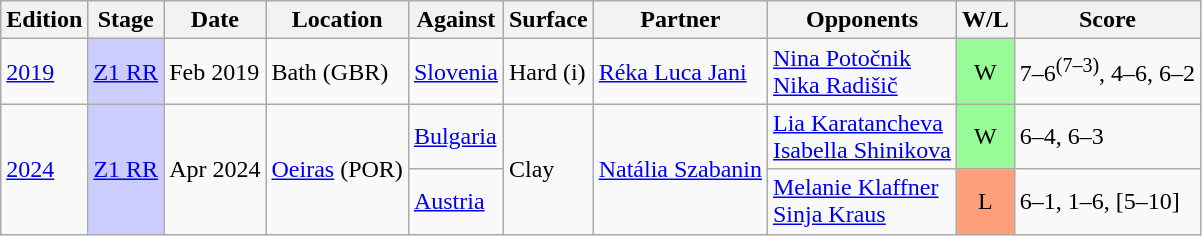<table class=wikitable>
<tr>
<th>Edition</th>
<th>Stage</th>
<th>Date</th>
<th>Location</th>
<th>Against</th>
<th>Surface</th>
<th>Partner</th>
<th>Opponents</th>
<th>W/L</th>
<th>Score</th>
</tr>
<tr>
<td><a href='#'>2019</a></td>
<td style="background:#CCCCFF;"><a href='#'>Z1 RR</a></td>
<td>Feb 2019</td>
<td>Bath (GBR)</td>
<td> <a href='#'>Slovenia</a></td>
<td>Hard (i)</td>
<td><a href='#'>Réka Luca Jani</a></td>
<td><a href='#'>Nina Potočnik</a> <br> <a href='#'>Nika Radišič</a></td>
<td style="text-align:center; background:#98fb98;">W</td>
<td>7–6<sup>(7–3)</sup>, 4–6, 6–2</td>
</tr>
<tr>
<td rowspan=2><a href='#'>2024</a></td>
<td rowspan=2 style="background:#CCCCFF;"><a href='#'>Z1 RR</a></td>
<td rowspan=2>Apr 2024</td>
<td rowspan=2><a href='#'>Oeiras</a> (POR)</td>
<td> <a href='#'>Bulgaria</a></td>
<td rowspan=2>Clay</td>
<td rowspan=2><a href='#'>Natália Szabanin</a></td>
<td><a href='#'>Lia Karatancheva</a> <br> <a href='#'>Isabella Shinikova</a></td>
<td style="text-align:center; background:#98fb98;">W</td>
<td>6–4, 6–3</td>
</tr>
<tr>
<td> <a href='#'>Austria</a></td>
<td><a href='#'>Melanie Klaffner</a> <br> <a href='#'>Sinja Kraus</a></td>
<td style="text-align:center; background:#ffa07a;">L</td>
<td>6–1, 1–6, [5–10]</td>
</tr>
</table>
